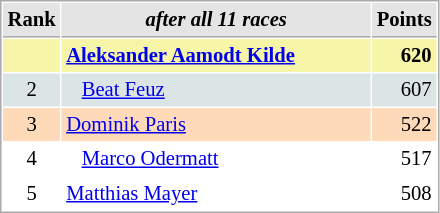<table cellspacing="1" cellpadding="3" style="border:1px solid #aaa; font-size:86%;">
<tr style="background:#e4e4e4;">
<th style="border-bottom:1px solid #aaa; width:10px;">Rank</th>
<th style="border-bottom:1px solid #aaa; width:200px; white-space:nowrap;"><em>after all 11 races</em></th>
<th style="border-bottom:1px solid #aaa; width:20px;">Points</th>
</tr>
<tr style="background:#f7f6a8;">
<td style="text-align:center;"></td>
<td> <strong><a href='#'>Aleksander Aamodt Kilde</a></strong></td>
<td align="right"><strong>620</strong></td>
</tr>
<tr style="background:#dce5e5;">
<td style="text-align:center;">2</td>
<td>   <a href='#'>Beat Feuz</a></td>
<td align="right">607</td>
</tr>
<tr style="background:#ffdab9;">
<td style="text-align:center;">3</td>
<td> <a href='#'>Dominik Paris</a></td>
<td align="right">522</td>
</tr>
<tr>
<td style="text-align:center;">4</td>
<td>   <a href='#'>Marco Odermatt</a></td>
<td align="right">517</td>
</tr>
<tr>
<td style="text-align:center;">5</td>
<td> <a href='#'>Matthias Mayer</a></td>
<td align="right">508</td>
</tr>
</table>
